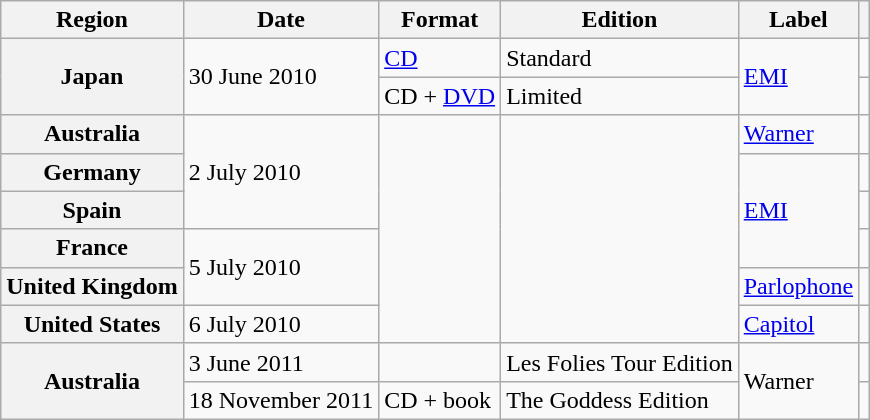<table class="wikitable plainrowheaders">
<tr>
<th scope="col">Region</th>
<th scope="col">Date</th>
<th scope="col">Format</th>
<th scope="col">Edition</th>
<th scope="col">Label</th>
<th scope="col"></th>
</tr>
<tr>
<th scope="row" rowspan="2">Japan</th>
<td rowspan="2">30 June 2010</td>
<td><a href='#'>CD</a></td>
<td>Standard</td>
<td rowspan="2"><a href='#'>EMI</a></td>
<td align="center"></td>
</tr>
<tr>
<td>CD + <a href='#'>DVD</a></td>
<td>Limited</td>
<td align="center"></td>
</tr>
<tr>
<th scope="row">Australia</th>
<td rowspan="3">2 July 2010</td>
<td rowspan="6"></td>
<td rowspan="6"></td>
<td><a href='#'>Warner</a></td>
<td align="center"></td>
</tr>
<tr>
<th scope="row">Germany</th>
<td rowspan="3"><a href='#'>EMI</a></td>
<td align="center"></td>
</tr>
<tr>
<th scope="row">Spain</th>
<td align="center"></td>
</tr>
<tr>
<th scope="row">France</th>
<td rowspan="2">5 July 2010</td>
<td align="center"></td>
</tr>
<tr>
<th scope="row">United Kingdom</th>
<td><a href='#'>Parlophone</a></td>
<td align="center"></td>
</tr>
<tr>
<th scope="row">United States</th>
<td>6 July 2010</td>
<td><a href='#'>Capitol</a></td>
<td align="center"></td>
</tr>
<tr>
<th scope="row" rowspan="2">Australia</th>
<td>3 June 2011</td>
<td></td>
<td>Les Folies Tour Edition</td>
<td rowspan="2">Warner</td>
<td align="center"></td>
</tr>
<tr>
<td>18 November 2011</td>
<td>CD + book</td>
<td>The Goddess Edition</td>
<td align="center"></td>
</tr>
</table>
